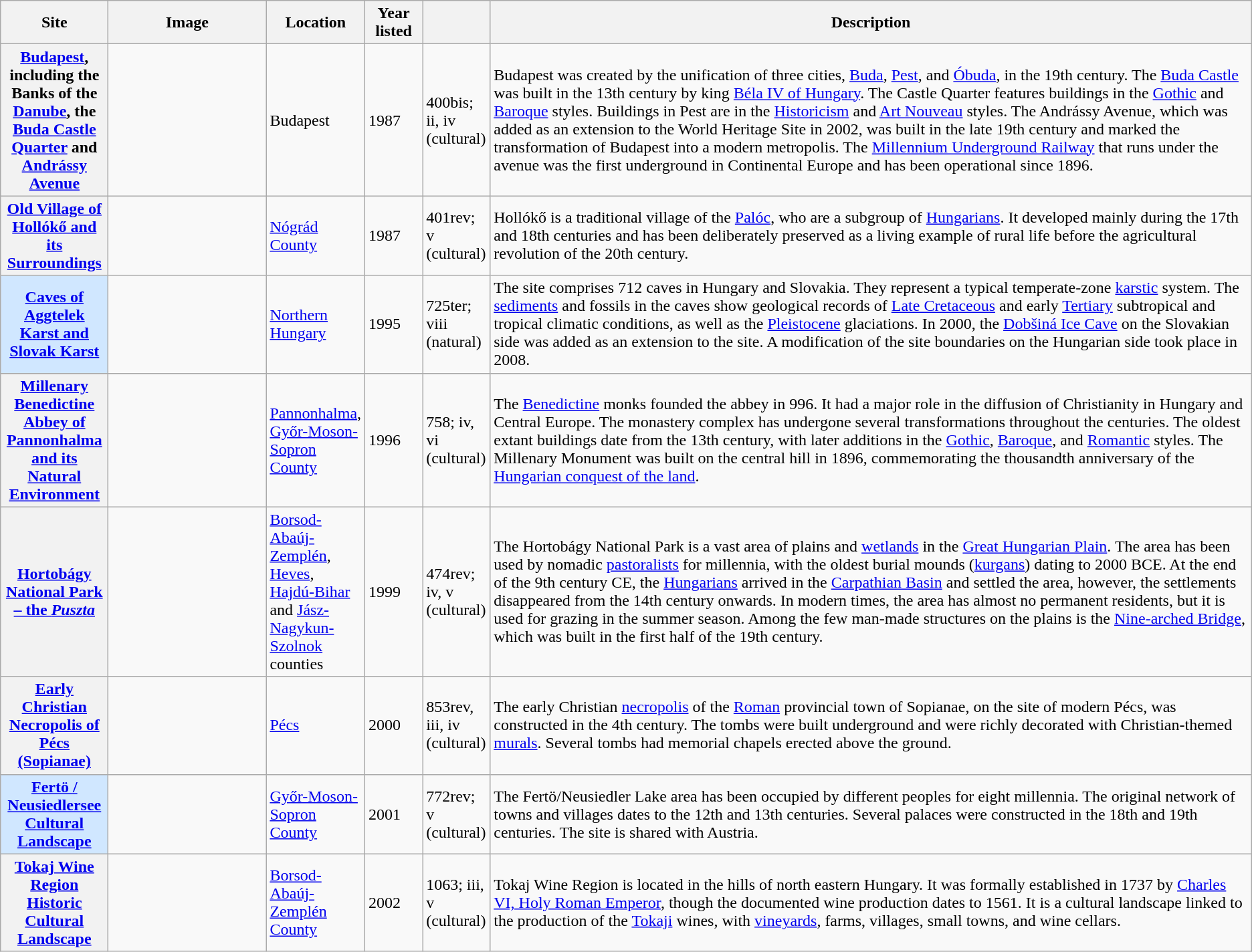<table class="wikitable sortable plainrowheaders">
<tr>
<th style="width:100px;" scope="col">Site</th>
<th class="unsortable"  style="width:150px;" scope="col">Image</th>
<th style="width:80px;" scope="col">Location</th>
<th style="width:50px;" scope="col">Year listed</th>
<th style="width:60px;" scope="col" data-sort-type="number"></th>
<th scope="col" class="unsortable">Description</th>
</tr>
<tr>
<th scope="row"><a href='#'>Budapest</a>, including the Banks of the <a href='#'>Danube</a>, the <a href='#'>Buda Castle Quarter</a> and <a href='#'>Andrássy Avenue</a></th>
<td></td>
<td>Budapest</td>
<td>1987</td>
<td>400bis; ii, iv (cultural)</td>
<td>Budapest was created by the unification of three cities, <a href='#'>Buda</a>, <a href='#'>Pest</a>, and <a href='#'>Óbuda</a>, in the 19th century. The <a href='#'>Buda Castle</a> was built in the 13th century by king <a href='#'>Béla IV of Hungary</a>. The Castle Quarter features buildings in the <a href='#'>Gothic</a> and <a href='#'>Baroque</a> styles. Buildings in Pest are in the <a href='#'>Historicism</a> and <a href='#'>Art Nouveau</a> styles. The Andrássy Avenue, which was added as an extension to the World Heritage Site in 2002, was built in the late 19th century and marked the transformation of Budapest into a modern metropolis. The <a href='#'>Millennium Underground Railway</a> that runs under the avenue was the first underground in Continental Europe and has been operational since 1896.</td>
</tr>
<tr>
<th scope="row"><a href='#'>Old Village of Hollókő and its Surroundings</a></th>
<td></td>
<td><a href='#'>Nógrád County</a></td>
<td>1987</td>
<td>401rev; v (cultural)</td>
<td>Hollókő is a traditional village of the <a href='#'>Palóc</a>, who are a subgroup of <a href='#'>Hungarians</a>. It developed mainly during the 17th and 18th centuries and has been deliberately preserved as a living example of rural life before the agricultural revolution of the 20th century.</td>
</tr>
<tr>
<th scope="row" style="background:#D0E7FF;"><a href='#'>Caves of Aggtelek Karst and Slovak Karst</a></th>
<td></td>
<td><a href='#'>Northern Hungary</a></td>
<td>1995</td>
<td>725ter; viii (natural)</td>
<td>The site comprises 712 caves in Hungary and Slovakia. They represent a typical temperate-zone <a href='#'>karstic</a> system. The <a href='#'>sediments</a> and fossils in the caves show geological records of <a href='#'>Late Cretaceous</a> and early <a href='#'>Tertiary</a> subtropical and tropical climatic conditions, as well as the <a href='#'>Pleistocene</a> glaciations. In 2000, the <a href='#'>Dobšiná Ice Cave</a> on the Slovakian side was added as an extension to the site. A modification of the site boundaries on the Hungarian side took place in 2008.</td>
</tr>
<tr>
<th scope="row"><a href='#'>Millenary Benedictine Abbey of Pannonhalma and its Natural Environment</a></th>
<td></td>
<td><a href='#'>Pannonhalma</a>, <a href='#'>Győr-Moson-Sopron County</a></td>
<td>1996</td>
<td>758; iv, vi (cultural)</td>
<td>The <a href='#'>Benedictine</a> monks founded the abbey in 996. It had a major role in the diffusion of Christianity in Hungary and Central Europe. The monastery complex has undergone several transformations throughout the centuries. The oldest extant buildings date from the 13th century, with later additions in the <a href='#'>Gothic</a>, <a href='#'>Baroque</a>, and <a href='#'>Romantic</a> styles. The Millenary Monument was built on the central hill in 1896, commemorating the thousandth anniversary of the <a href='#'>Hungarian conquest of the land</a>.</td>
</tr>
<tr>
<th scope="row"><a href='#'>Hortobágy National Park – the <em>Puszta</em></a></th>
<td></td>
<td><a href='#'>Borsod-Abaúj-Zemplén</a>, <a href='#'>Heves</a>,  <a href='#'>Hajdú-Bihar</a> and <a href='#'>Jász-Nagykun-Szolnok</a> counties</td>
<td>1999</td>
<td>474rev; iv, v (cultural)</td>
<td>The Hortobágy National Park is a vast area of plains and <a href='#'>wetlands</a> in the <a href='#'>Great Hungarian Plain</a>. The area has been used by nomadic <a href='#'>pastoralists</a> for millennia, with the oldest burial mounds (<a href='#'>kurgans</a>) dating to 2000 BCE. At the end of the 9th century CE, the <a href='#'>Hungarians</a> arrived in the <a href='#'>Carpathian Basin</a> and settled the area, however, the settlements disappeared from the 14th century onwards. In modern times, the area has almost no permanent residents, but it is used for grazing in the summer season. Among the few man-made structures on the plains is the <a href='#'>Nine-arched Bridge</a>, which was built in the first half of the 19th century.</td>
</tr>
<tr>
<th scope="row"><a href='#'>Early Christian Necropolis of Pécs (Sopianae)</a></th>
<td></td>
<td><a href='#'>Pécs</a></td>
<td>2000</td>
<td>853rev, iii, iv (cultural)</td>
<td>The early Christian <a href='#'>necropolis</a> of the <a href='#'>Roman</a> provincial town of Sopianae, on the site of modern Pécs, was constructed in the 4th century. The tombs were built underground and were richly decorated with Christian-themed <a href='#'>murals</a>. Several tombs had memorial chapels erected above the ground.</td>
</tr>
<tr>
<th scope="row" style="background:#D0E7FF;"><a href='#'>Fertö / Neusiedlersee Cultural Landscape</a></th>
<td></td>
<td><a href='#'>Győr-Moson-Sopron County</a></td>
<td>2001</td>
<td>772rev; v (cultural)</td>
<td>The Fertö/Neusiedler Lake area has been occupied by different peoples for eight millennia. The original network of towns and villages dates to the 12th and 13th centuries. Several palaces were constructed in the 18th and 19th centuries. The site is shared with Austria.</td>
</tr>
<tr>
<th scope="row"><a href='#'>Tokaj Wine Region Historic Cultural Landscape</a></th>
<td></td>
<td><a href='#'>Borsod-Abaúj-Zemplén County</a></td>
<td>2002</td>
<td>1063; iii, v (cultural)</td>
<td>Tokaj Wine Region is located in the hills of north eastern Hungary. It was formally established in 1737 by <a href='#'>Charles VI, Holy Roman Emperor</a>, though the documented wine production dates to 1561. It is a cultural landscape linked to the production of the <a href='#'>Tokaji</a> wines, with <a href='#'>vineyards</a>,  farms, villages, small towns, and wine cellars.</td>
</tr>
</table>
